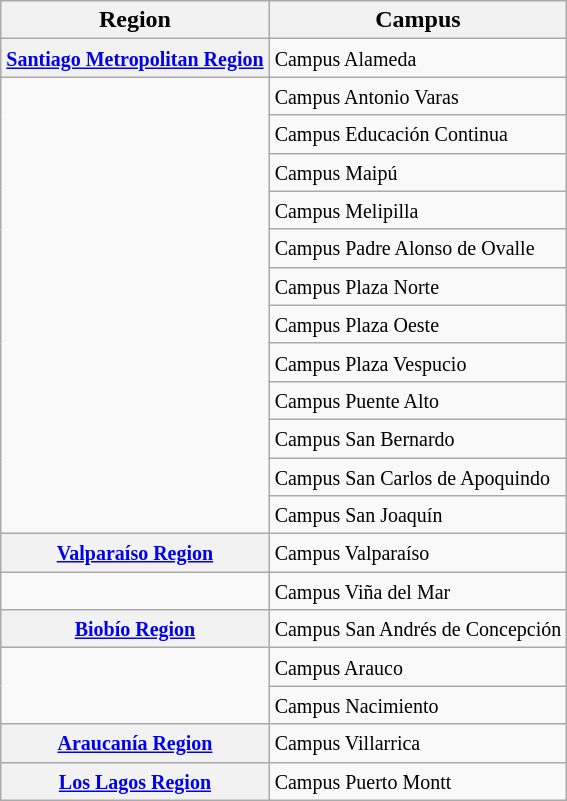<table class="wikitable">
<tr>
<th>Region</th>
<th>Campus</th>
</tr>
<tr>
<th><small><a href='#'>Santiago Metropolitan Region</a></small></th>
<td><small>Campus Alameda</small></td>
</tr>
<tr>
<td rowspan="12"></td>
<td><small>Campus Antonio Varas</small></td>
</tr>
<tr>
<td><small>Campus Educación Continua</small></td>
</tr>
<tr>
<td><small>Campus Maipú</small></td>
</tr>
<tr>
<td><small>Campus Melipilla</small></td>
</tr>
<tr>
<td><small>Campus Padre Alonso de Ovalle</small></td>
</tr>
<tr>
<td><small>Campus Plaza Norte</small></td>
</tr>
<tr>
<td><small>Campus Plaza Oeste</small></td>
</tr>
<tr>
<td><small>Campus Plaza Vespucio</small></td>
</tr>
<tr>
<td><small>Campus Puente Alto</small></td>
</tr>
<tr>
<td><small>Campus San Bernardo</small></td>
</tr>
<tr>
<td><small>Campus San Carlos de Apoquindo</small></td>
</tr>
<tr>
<td><small>Campus San Joaquín</small></td>
</tr>
<tr>
<th><small><a href='#'>Valparaíso Region</a></small></th>
<td><small>Campus Valparaíso</small></td>
</tr>
<tr>
<td></td>
<td><small>Campus Viña del Mar</small></td>
</tr>
<tr>
<th><small><a href='#'>Biobío Region</a></small></th>
<td><small>Campus San Andrés de Concepción</small></td>
</tr>
<tr>
<td rowspan="2"></td>
<td><small>Campus Arauco</small></td>
</tr>
<tr>
<td><small>Campus Nacimiento</small></td>
</tr>
<tr>
<th><small><a href='#'>Araucanía Region</a></small></th>
<td><small>Campus Villarrica</small></td>
</tr>
<tr>
<th><small><a href='#'>Los Lagos Region</a></small></th>
<td><small>Campus Puerto Montt</small></td>
</tr>
</table>
